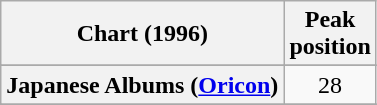<table class="wikitable sortable plainrowheaders">
<tr>
<th>Chart (1996)</th>
<th>Peak<br>position</th>
</tr>
<tr>
</tr>
<tr>
</tr>
<tr>
</tr>
<tr>
</tr>
<tr>
</tr>
<tr>
</tr>
<tr>
<th scope="row">Japanese Albums (<a href='#'>Oricon</a>)</th>
<td align="center">28</td>
</tr>
<tr>
</tr>
<tr>
</tr>
<tr>
</tr>
<tr>
</tr>
<tr>
</tr>
<tr>
</tr>
</table>
